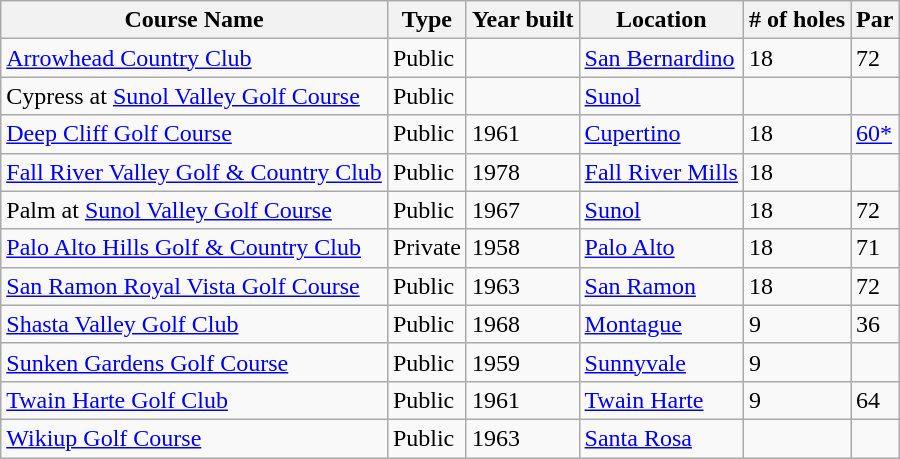<table class="wikitable" border="1" style="font-size:100%; float:left;">
<tr>
<th>Course Name</th>
<th>Type</th>
<th>Year built</th>
<th>Location</th>
<th># of holes</th>
<th>Par</th>
</tr>
<tr>
<td><a href='#'>Arrowhead Country Club</a></td>
<td>Public</td>
<td></td>
<td><a href='#'>San Bernardino</a></td>
<td>18</td>
<td>72</td>
</tr>
<tr>
<td>Cypress at <a href='#'>Sunol Valley Golf Course</a></td>
<td>Public</td>
<td></td>
<td><a href='#'>Sunol</a></td>
<td></td>
<td></td>
</tr>
<tr>
<td><a href='#'>Deep Cliff Golf Course</a></td>
<td>Public</td>
<td>1961</td>
<td><a href='#'>Cupertino</a></td>
<td>18</td>
<td><a href='#'>60*</a></td>
</tr>
<tr>
<td><a href='#'>Fall River Valley Golf & Country Club</a></td>
<td>Public</td>
<td>1978</td>
<td><a href='#'>Fall River Mills</a></td>
<td>18</td>
<td></td>
</tr>
<tr>
<td>Palm at <a href='#'>Sunol Valley Golf Course</a></td>
<td>Public</td>
<td>1967</td>
<td><a href='#'>Sunol</a></td>
<td>18</td>
<td>72</td>
</tr>
<tr>
<td><a href='#'>Palo Alto Hills Golf & Country Club</a></td>
<td>Private</td>
<td>1958</td>
<td><a href='#'>Palo Alto</a></td>
<td>18</td>
<td>71</td>
</tr>
<tr>
<td><a href='#'>San Ramon Royal Vista Golf Course</a></td>
<td>Public</td>
<td>1963</td>
<td><a href='#'>San Ramon</a></td>
<td>18</td>
<td>72</td>
</tr>
<tr>
<td><a href='#'>Shasta Valley Golf Club</a></td>
<td>Public</td>
<td>1968</td>
<td><a href='#'>Montague</a></td>
<td>9</td>
<td>36</td>
</tr>
<tr>
<td><a href='#'>Sunken Gardens Golf Course</a></td>
<td>Public</td>
<td>1959</td>
<td><a href='#'>Sunnyvale</a></td>
<td>9</td>
<td></td>
</tr>
<tr>
<td><a href='#'>Twain Harte Golf Club</a></td>
<td>Public</td>
<td>1961</td>
<td><a href='#'>Twain Harte</a></td>
<td>9</td>
<td>64</td>
</tr>
<tr>
<td><a href='#'>Wikiup Golf Course</a></td>
<td>Public</td>
<td>1963</td>
<td><a href='#'>Santa Rosa</a></td>
<td></td>
<td></td>
</tr>
</table>
